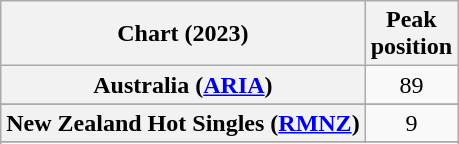<table class="wikitable sortable plainrowheaders" style="text-align:center">
<tr>
<th scope="col">Chart (2023)</th>
<th scope="col">Peak<br>position</th>
</tr>
<tr>
<th scope="row">Australia (<a href='#'>ARIA</a>)</th>
<td>89</td>
</tr>
<tr>
</tr>
<tr>
</tr>
<tr>
<th scope="row">New Zealand Hot Singles (<a href='#'>RMNZ</a>)</th>
<td>9</td>
</tr>
<tr>
</tr>
<tr>
</tr>
<tr>
</tr>
<tr>
</tr>
<tr>
</tr>
<tr>
</tr>
<tr>
</tr>
</table>
